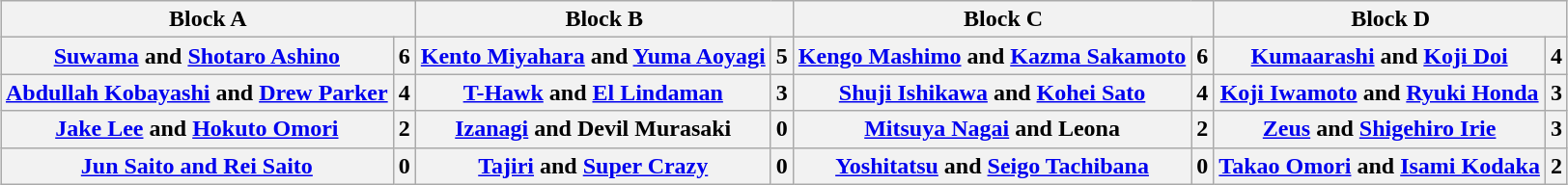<table class="wikitable" style="margin: 1em auto 1em auto">
<tr>
<th colspan="2">Block A</th>
<th colspan="2">Block B</th>
<th colspan="2">Block C</th>
<th colspan="2">Block D</th>
</tr>
<tr>
<th><a href='#'>Suwama</a> and <a href='#'>Shotaro Ashino</a></th>
<th>6</th>
<th><a href='#'>Kento Miyahara</a> and <a href='#'>Yuma Aoyagi</a></th>
<th>5</th>
<th><a href='#'>Kengo Mashimo</a> and <a href='#'>Kazma Sakamoto</a></th>
<th>6</th>
<th><a href='#'>Kumaarashi</a> and <a href='#'>Koji Doi</a></th>
<th>4</th>
</tr>
<tr>
<th><a href='#'>Abdullah Kobayashi</a> and <a href='#'>Drew Parker</a></th>
<th>4</th>
<th><a href='#'>T-Hawk</a> and <a href='#'>El Lindaman</a></th>
<th>3</th>
<th><a href='#'>Shuji Ishikawa</a> and <a href='#'>Kohei Sato</a></th>
<th>4</th>
<th><a href='#'>Koji Iwamoto</a> and <a href='#'>Ryuki Honda</a></th>
<th>3</th>
</tr>
<tr>
<th><a href='#'>Jake Lee</a> and <a href='#'>Hokuto Omori</a></th>
<th>2</th>
<th><a href='#'>Izanagi</a> and Devil Murasaki</th>
<th>0</th>
<th><a href='#'>Mitsuya Nagai</a> and Leona</th>
<th>2</th>
<th><a href='#'>Zeus</a> and <a href='#'>Shigehiro Irie</a></th>
<th>3</th>
</tr>
<tr>
<th><a href='#'>Jun Saito and Rei Saito</a></th>
<th>0</th>
<th><a href='#'>Tajiri</a> and <a href='#'>Super Crazy</a></th>
<th>0</th>
<th><a href='#'>Yoshitatsu</a> and <a href='#'>Seigo Tachibana</a></th>
<th>0</th>
<th><a href='#'>Takao Omori</a> and <a href='#'>Isami Kodaka</a></th>
<th>2</th>
</tr>
</table>
